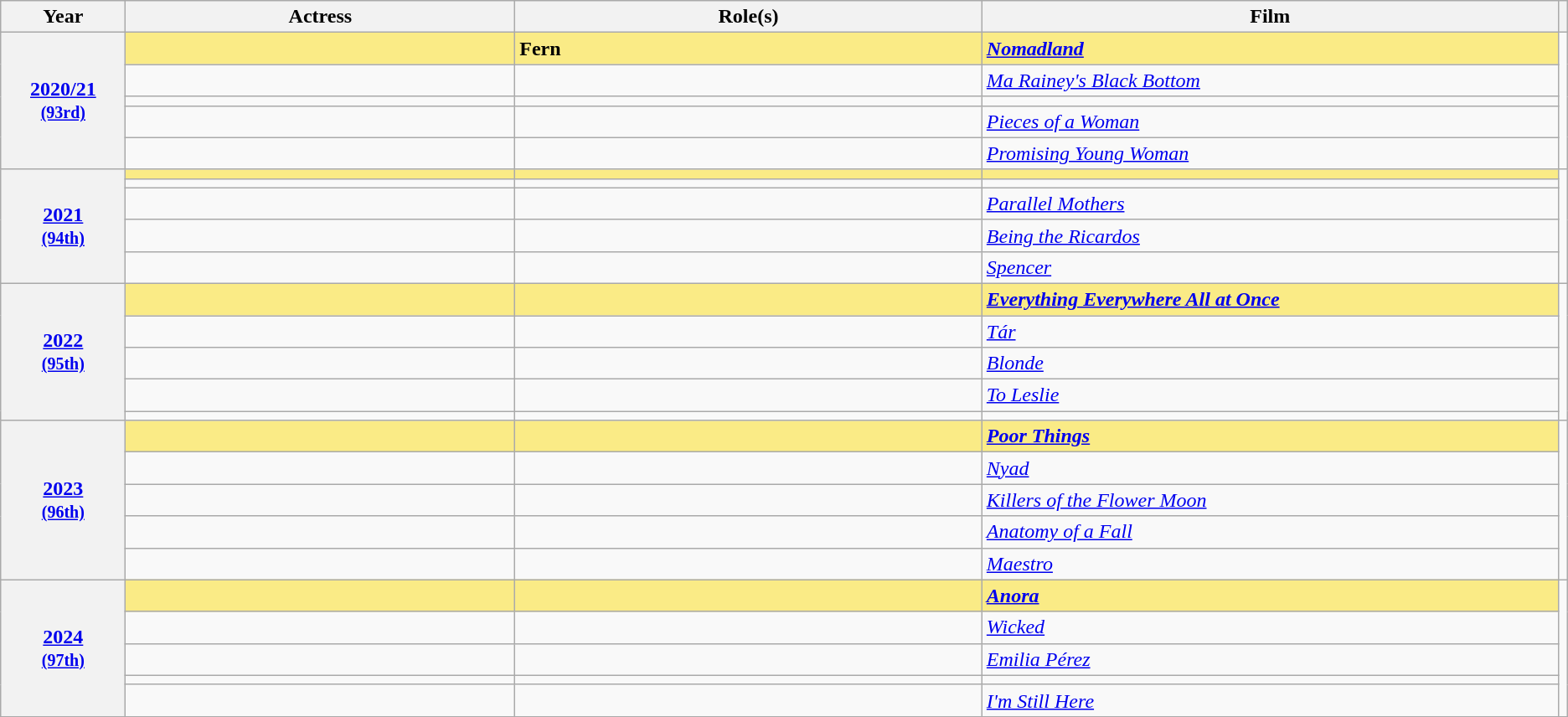<table class="wikitable sortable">
<tr>
<th scope="col" style="width:8%;">Year</th>
<th scope="col" style="width:25%;">Actress</th>
<th scope="col" style="width:30%;">Role(s)</th>
<th scope="col" style="width:70%;">Film</th>
<th scope="col" style="width:2%;" class="unsortable"></th>
</tr>
<tr>
<th scope="row" rowspan=5 style="text-align:center"><a href='#'>2020/21</a><br><small><a href='#'>(93rd)</a></small></th>
<td style="background:#FAEB86;"><strong> </strong></td>
<td style="background:#FAEB86;"><strong>Fern</strong></td>
<td style="background:#FAEB86;"><strong><em><a href='#'>Nomadland</a></em></strong></td>
<td rowspan="5"></td>
</tr>
<tr>
<td></td>
<td></td>
<td><em><a href='#'>Ma Rainey's Black Bottom</a></em></td>
</tr>
<tr>
<td></td>
<td></td>
<td></td>
</tr>
<tr>
<td></td>
<td></td>
<td><em><a href='#'>Pieces of a Woman</a></em></td>
</tr>
<tr>
<td></td>
<td></td>
<td><em><a href='#'>Promising Young Woman</a></em></td>
</tr>
<tr>
<th scope="row" rowspan=5 style="text-align:center"><a href='#'>2021</a><br><small><a href='#'>(94th)</a></small></th>
<td style="background:#FAEB86;"><strong> </strong></td>
<td style="background:#FAEB86;"><strong></strong></td>
<td style="background:#FAEB86;"><strong></strong></td>
<td rowspan="5"></td>
</tr>
<tr>
<td></td>
<td></td>
<td></td>
</tr>
<tr>
<td></td>
<td></td>
<td><em><a href='#'>Parallel Mothers</a></em></td>
</tr>
<tr>
<td></td>
<td></td>
<td><em><a href='#'>Being the Ricardos</a></em></td>
</tr>
<tr>
<td></td>
<td></td>
<td><em><a href='#'>Spencer</a></em></td>
</tr>
<tr>
<th scope="row" rowspan=5 style="text-align:center"><a href='#'>2022</a><br><small><a href='#'>(95th)</a></small></th>
<td style="background:#FAEB86;"><strong> </strong></td>
<td style="background:#FAEB86;"><strong></strong></td>
<td style="background:#FAEB86;"><strong><em><a href='#'>Everything Everywhere All at Once</a></em></strong></td>
<td rowspan="5"></td>
</tr>
<tr>
<td></td>
<td></td>
<td><em><a href='#'>Tár</a></em></td>
</tr>
<tr>
<td></td>
<td></td>
<td><em><a href='#'>Blonde</a></em></td>
</tr>
<tr>
<td></td>
<td></td>
<td><em><a href='#'>To Leslie</a></em></td>
</tr>
<tr>
<td></td>
<td></td>
<td></td>
</tr>
<tr>
<th scope="row" rowspan=5 style="text-align:center"><a href='#'>2023</a><br><small><a href='#'>(96th)</a></small></th>
<td style="background:#FAEB86;"><strong> </strong></td>
<td style="background:#FAEB86;"><strong></strong></td>
<td style="background:#FAEB86;"><strong><em><a href='#'>Poor Things</a></em></strong></td>
<td rowspan="5"></td>
</tr>
<tr>
<td></td>
<td></td>
<td><em><a href='#'>Nyad</a></em></td>
</tr>
<tr>
<td></td>
<td></td>
<td><em><a href='#'>Killers of the Flower Moon</a></em></td>
</tr>
<tr>
<td></td>
<td></td>
<td><em><a href='#'>Anatomy of a Fall</a></em></td>
</tr>
<tr>
<td></td>
<td></td>
<td><em><a href='#'>Maestro</a></em></td>
</tr>
<tr>
<th scope="row" rowspan=5 style="text-align:center"><a href='#'>2024</a><br><small><a href='#'>(97th)</a></small></th>
<td style="background:#FAEB86;"><strong> </strong></td>
<td style="background:#FAEB86;"><strong></strong></td>
<td style="background:#FAEB86;"><strong><em><a href='#'>Anora</a></em></strong></td>
<td rowspan="5"></td>
</tr>
<tr>
<td></td>
<td></td>
<td><em><a href='#'>Wicked</a></em></td>
</tr>
<tr>
<td></td>
<td></td>
<td><em><a href='#'>Emilia Pérez</a></em></td>
</tr>
<tr>
<td></td>
<td></td>
<td></td>
</tr>
<tr>
<td></td>
<td></td>
<td><em><a href='#'>I'm Still Here</a></em></td>
</tr>
</table>
